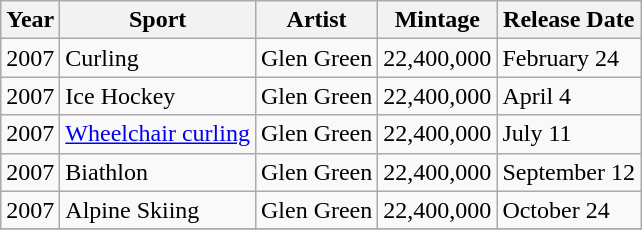<table class="wikitable">
<tr>
<th>Year</th>
<th>Sport</th>
<th>Artist</th>
<th>Mintage</th>
<th>Release Date</th>
</tr>
<tr>
<td>2007</td>
<td>Curling</td>
<td>Glen Green</td>
<td>22,400,000</td>
<td>February 24</td>
</tr>
<tr>
<td>2007</td>
<td>Ice Hockey</td>
<td>Glen Green</td>
<td>22,400,000</td>
<td>April 4</td>
</tr>
<tr>
<td>2007</td>
<td><a href='#'>Wheelchair curling</a></td>
<td>Glen Green</td>
<td>22,400,000</td>
<td>July 11</td>
</tr>
<tr>
<td>2007</td>
<td>Biathlon</td>
<td>Glen Green</td>
<td>22,400,000</td>
<td>September 12</td>
</tr>
<tr>
<td>2007</td>
<td>Alpine Skiing</td>
<td>Glen Green</td>
<td>22,400,000</td>
<td>October 24</td>
</tr>
<tr>
</tr>
</table>
